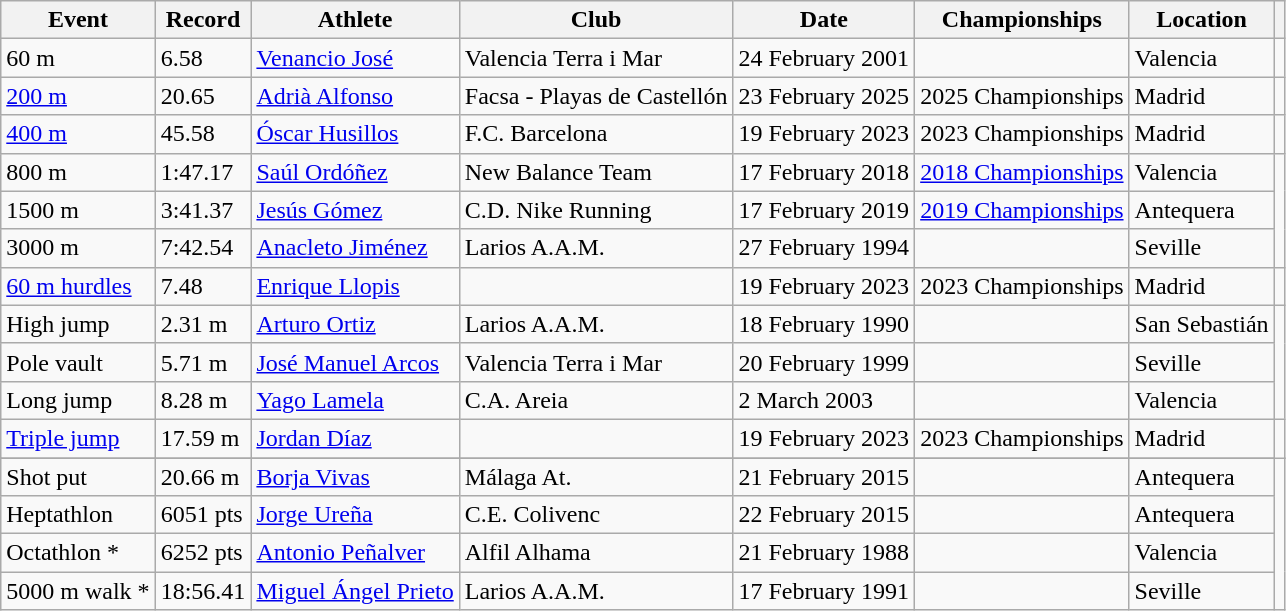<table class="wikitable">
<tr>
<th>Event</th>
<th>Record</th>
<th>Athlete</th>
<th>Club</th>
<th>Date</th>
<th>Championships</th>
<th>Location</th>
<th></th>
</tr>
<tr>
<td>60 m</td>
<td>6.58</td>
<td><a href='#'>Venancio José</a></td>
<td>Valencia Terra i Mar</td>
<td>24 February 2001</td>
<td></td>
<td>Valencia</td>
</tr>
<tr>
<td><a href='#'>200 m</a></td>
<td>20.65 </td>
<td><a href='#'>Adrià Alfonso</a></td>
<td>Facsa - Playas de Castellón</td>
<td>23 February 2025</td>
<td>2025 Championships</td>
<td>Madrid</td>
<td></td>
</tr>
<tr>
<td><a href='#'>400 m</a></td>
<td>45.58 </td>
<td><a href='#'>Óscar Husillos</a></td>
<td>F.C. Barcelona</td>
<td>19 February 2023</td>
<td>2023 Championships</td>
<td>Madrid</td>
<td></td>
</tr>
<tr>
<td>800 m</td>
<td>1:47.17</td>
<td><a href='#'>Saúl Ordóñez</a></td>
<td>New Balance Team</td>
<td>17 February 2018</td>
<td><a href='#'>2018 Championships</a></td>
<td>Valencia</td>
</tr>
<tr>
<td>1500 m</td>
<td>3:41.37</td>
<td><a href='#'>Jesús Gómez</a></td>
<td>C.D. Nike Running</td>
<td>17 February 2019</td>
<td><a href='#'>2019 Championships</a></td>
<td>Antequera</td>
</tr>
<tr>
<td>3000 m</td>
<td>7:42.54</td>
<td><a href='#'>Anacleto Jiménez</a></td>
<td>Larios A.A.M.</td>
<td>27 February 1994</td>
<td></td>
<td>Seville</td>
</tr>
<tr>
<td><a href='#'>60 m hurdles</a></td>
<td>7.48 </td>
<td><a href='#'>Enrique Llopis</a></td>
<td></td>
<td>19 February 2023</td>
<td>2023 Championships</td>
<td>Madrid</td>
<td></td>
</tr>
<tr>
<td>High jump</td>
<td>2.31 m</td>
<td><a href='#'>Arturo Ortiz</a></td>
<td>Larios A.A.M.</td>
<td>18 February 1990</td>
<td></td>
<td>San Sebastián</td>
</tr>
<tr>
<td>Pole vault</td>
<td>5.71 m</td>
<td><a href='#'>José Manuel Arcos</a></td>
<td>Valencia Terra i Mar</td>
<td>20 February 1999</td>
<td></td>
<td>Seville</td>
</tr>
<tr>
<td>Long jump</td>
<td>8.28 m</td>
<td><a href='#'>Yago Lamela</a></td>
<td>C.A. Areia</td>
<td>2 March 2003</td>
<td></td>
<td>Valencia</td>
</tr>
<tr>
<td><a href='#'>Triple jump</a></td>
<td>17.59 m </td>
<td><a href='#'>Jordan Díaz</a></td>
<td></td>
<td>19 February 2023</td>
<td>2023 Championships</td>
<td>Madrid</td>
<td></td>
</tr>
<tr>
</tr>
<tr>
<td>Shot put</td>
<td>20.66 m</td>
<td><a href='#'>Borja Vivas</a></td>
<td>Málaga At.</td>
<td>21 February 2015</td>
<td></td>
<td>Antequera</td>
</tr>
<tr>
<td>Heptathlon</td>
<td>6051 pts</td>
<td><a href='#'>Jorge Ureña</a></td>
<td>C.E. Colivenc</td>
<td>22 February 2015</td>
<td></td>
<td>Antequera</td>
</tr>
<tr>
<td>Octathlon *</td>
<td>6252 pts</td>
<td><a href='#'>Antonio Peñalver</a></td>
<td>Alfil Alhama</td>
<td>21 February 1988</td>
<td></td>
<td>Valencia</td>
</tr>
<tr>
<td>5000 m walk *</td>
<td>18:56.41</td>
<td><a href='#'>Miguel Ángel Prieto</a></td>
<td>Larios A.A.M.</td>
<td>17 February 1991</td>
<td></td>
<td>Seville</td>
</tr>
</table>
